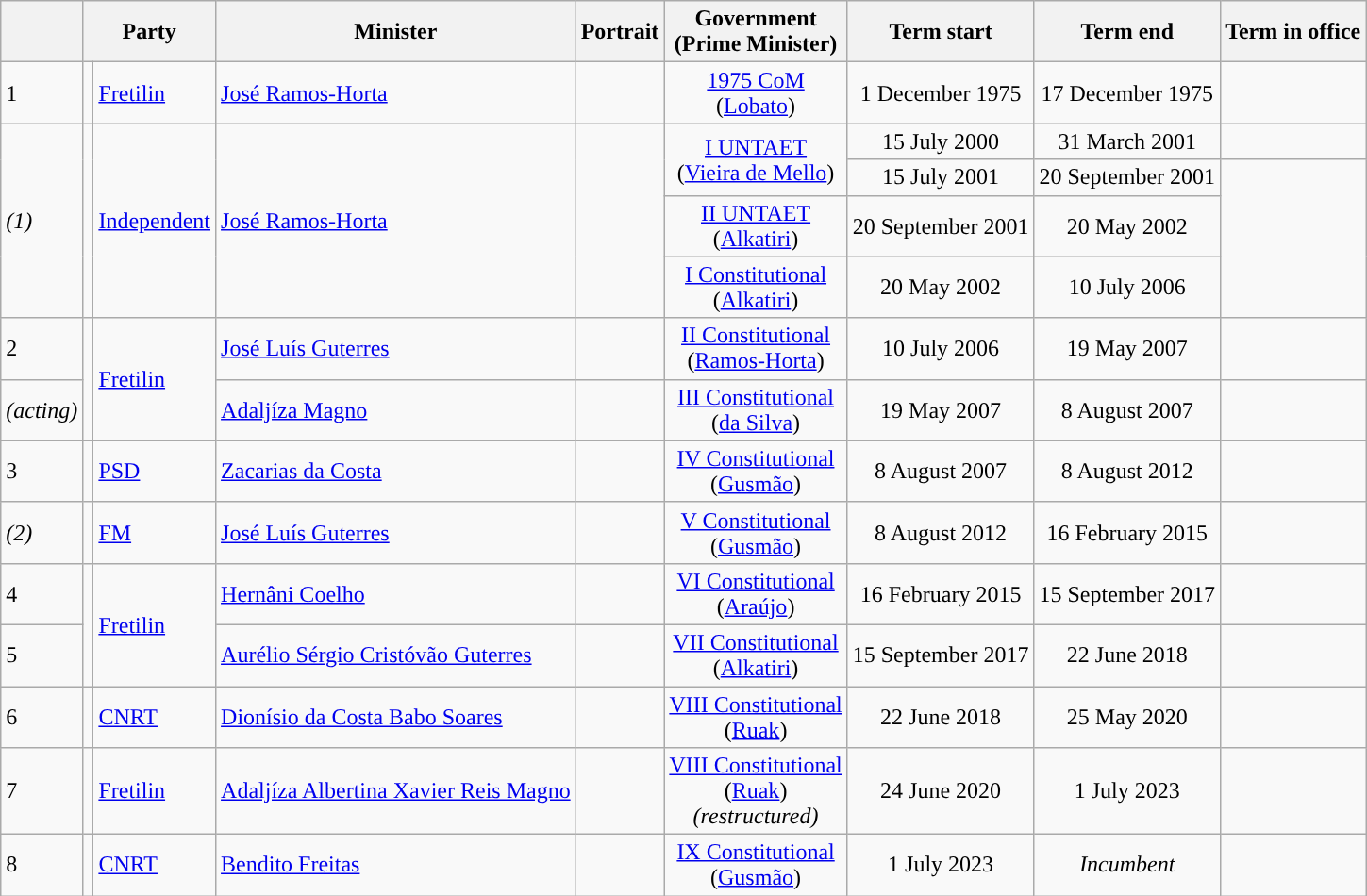<table class="wikitable sortable">
<tr>
<th></th>
<th colspan="2">Party</th>
<th>Minister</th>
<th>Portrait</th>
<th>Government<br>(Prime Minister)</th>
<th>Term start</th>
<th>Term end</th>
<th>Term in office</th>
</tr>
<tr>
<td>1</td>
<td style="background:"></td>
<td><a href='#'>Fretilin</a></td>
<td><a href='#'>José Ramos-Horta</a></td>
<td></td>
<td align=center><a href='#'>1975 CoM</a><br>(<a href='#'>Lobato</a>)</td>
<td align=center>1 December 1975</td>
<td align=center>17 December 1975</td>
<td align=right></td>
</tr>
<tr>
<td rowspan=4><em>(1)</em></td>
<td rowspan=4 style="background:"></td>
<td rowspan=4><a href='#'>Independent</a></td>
<td rowspan=4><a href='#'>José Ramos-Horta</a></td>
<td rowspan=4></td>
<td rowspan=2 align=center><a href='#'>I UNTAET</a><br>(<a href='#'>Vieira de Mello</a>)</td>
<td align=center>15 July 2000</td>
<td align=center>31 March 2001</td>
<td align=right></td>
</tr>
<tr>
<td align=center>15 July 2001</td>
<td align=center>20 September 2001</td>
<td rowspan=3 align=right></td>
</tr>
<tr>
<td align=center><a href='#'>II UNTAET</a><br>(<a href='#'>Alkatiri</a>)</td>
<td align=center>20 September 2001</td>
<td align=center>20 May 2002</td>
</tr>
<tr>
<td align=center><a href='#'>I Constitutional</a><br>(<a href='#'>Alkatiri</a>)</td>
<td align=center>20 May 2002</td>
<td align=center>10 July 2006</td>
</tr>
<tr>
<td>2</td>
<td rowspan=2 style="background:"></td>
<td rowspan=2><a href='#'>Fretilin</a></td>
<td><a href='#'>José Luís Guterres</a></td>
<td></td>
<td align=center><a href='#'>II Constitutional</a><br>(<a href='#'>Ramos-Horta</a>)</td>
<td align=center>10 July 2006</td>
<td align=center>19 May 2007</td>
<td align=right></td>
</tr>
<tr>
<td><em>(acting)</em></td>
<td><a href='#'>Adaljíza Magno</a></td>
<td></td>
<td align=center><a href='#'>III Constitutional</a><br>(<a href='#'>da Silva</a>)</td>
<td align=center>19 May 2007</td>
<td align=center>8 August 2007</td>
<td align=right></td>
</tr>
<tr>
<td>3</td>
<td style="background:"></td>
<td><a href='#'>PSD</a></td>
<td><a href='#'>Zacarias da Costa</a></td>
<td></td>
<td align=center><a href='#'>IV Constitutional</a><br>(<a href='#'>Gusmão</a>)</td>
<td align=center>8 August 2007</td>
<td align=center>8 August 2012</td>
<td align=right></td>
</tr>
<tr>
<td><em>(2)</em></td>
<td style="background:"></td>
<td><a href='#'>FM</a></td>
<td><a href='#'>José Luís Guterres</a></td>
<td></td>
<td align=center><a href='#'>V Constitutional</a><br>(<a href='#'>Gusmão</a>)</td>
<td align=center>8 August 2012</td>
<td align=center>16 February 2015</td>
<td align=right></td>
</tr>
<tr>
<td>4</td>
<td rowspan=2 style="background:"></td>
<td rowspan=2><a href='#'>Fretilin</a></td>
<td><a href='#'>Hernâni Coelho</a></td>
<td></td>
<td align=center><a href='#'>VI Constitutional</a><br>(<a href='#'>Araújo</a>)</td>
<td align=center>16 February 2015</td>
<td align=center>15 September 2017</td>
<td align=right></td>
</tr>
<tr>
<td>5</td>
<td><a href='#'>Aurélio Sérgio Cristóvão Guterres</a></td>
<td></td>
<td align=center><a href='#'>VII Constitutional</a><br>(<a href='#'>Alkatiri</a>)</td>
<td align=center>15 September 2017</td>
<td align=center>22 June 2018</td>
<td align=right></td>
</tr>
<tr>
<td>6</td>
<td style="background:"></td>
<td><a href='#'>CNRT</a></td>
<td><a href='#'>Dionísio da Costa Babo Soares</a></td>
<td></td>
<td align=center><a href='#'>VIII Constitutional</a><br>(<a href='#'>Ruak</a>)</td>
<td align=center>22 June 2018</td>
<td align=center>25 May 2020</td>
<td align=right></td>
</tr>
<tr>
<td>7</td>
<td style="background:"></td>
<td><a href='#'>Fretilin</a></td>
<td><a href='#'>Adaljíza Albertina Xavier Reis Magno</a></td>
<td></td>
<td align=center><a href='#'>VIII Constitutional</a><br>(<a href='#'>Ruak</a>)<br><em>(restructured)</em></td>
<td align=center>24 June 2020</td>
<td align=center>1 July 2023</td>
<td align=right></td>
</tr>
<tr>
<td>8</td>
<td style="background:"></td>
<td><a href='#'>CNRT</a></td>
<td><a href='#'>Bendito Freitas</a></td>
<td></td>
<td align=center><a href='#'>IX Constitutional</a><br>(<a href='#'>Gusmão</a>)</td>
<td align=center>1 July 2023</td>
<td align=center><em>Incumbent</em></td>
<td align=right></td>
</tr>
</table>
